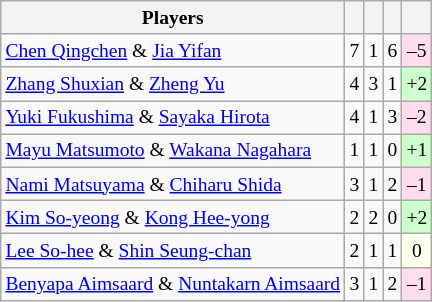<table class=wikitable style="text-align:center; font-size:small">
<tr>
<th>Players</th>
<th></th>
<th></th>
<th></th>
<th></th>
</tr>
<tr>
<td align="left"> <a href='#'>Chen Qingchen</a> & <a href='#'>Jia Yifan</a></td>
<td>7</td>
<td>1</td>
<td>6</td>
<td bgcolor="#ffddee">–5</td>
</tr>
<tr>
<td align="left"> <a href='#'>Zhang Shuxian</a> & <a href='#'>Zheng Yu</a></td>
<td>4</td>
<td>3</td>
<td>1</td>
<td bgcolor="#ccffcc">+2</td>
</tr>
<tr>
<td align="left"> <a href='#'>Yuki Fukushima</a> & <a href='#'>Sayaka Hirota</a></td>
<td>4</td>
<td>1</td>
<td>3</td>
<td bgcolor="#ffddee">–2</td>
</tr>
<tr>
<td align="left"> <a href='#'>Mayu Matsumoto</a> & <a href='#'>Wakana Nagahara</a></td>
<td>1</td>
<td>1</td>
<td>0</td>
<td bgcolor="#ccffcc">+1</td>
</tr>
<tr>
<td align="left"> <a href='#'>Nami Matsuyama</a> & <a href='#'>Chiharu Shida</a></td>
<td>3</td>
<td>1</td>
<td>2</td>
<td bgcolor="#ffddee">–1</td>
</tr>
<tr>
<td align="left"> <a href='#'>Kim So-yeong</a> & <a href='#'>Kong Hee-yong</a></td>
<td>2</td>
<td>2</td>
<td>0</td>
<td bgcolor="#ccffcc">+2</td>
</tr>
<tr>
<td align="left"> <a href='#'>Lee So-hee</a> & <a href='#'>Shin Seung-chan</a></td>
<td>2</td>
<td>1</td>
<td>1</td>
<td bgcolor="#fffff0">0</td>
</tr>
<tr>
<td align="left"> <a href='#'>Benyapa Aimsaard</a> & <a href='#'>Nuntakarn Aimsaard</a></td>
<td>3</td>
<td>1</td>
<td>2</td>
<td bgcolor="#ffddee">–1</td>
</tr>
</table>
